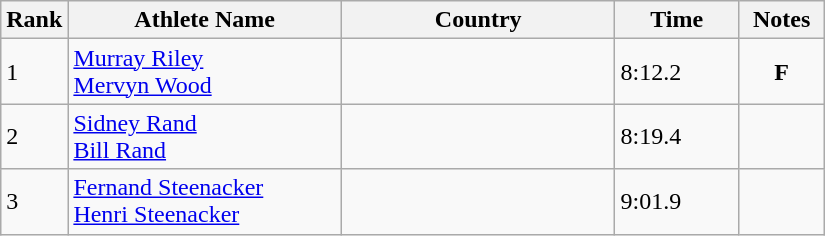<table class="wikitable">
<tr>
<th width=25>Rank</th>
<th width=175>Athlete Name</th>
<th width=175>Country</th>
<th width=75>Time</th>
<th width=50>Notes</th>
</tr>
<tr>
<td>1</td>
<td><a href='#'>Murray Riley</a> <br> <a href='#'>Mervyn Wood</a></td>
<td></td>
<td>8:12.2</td>
<td align=center><strong>F</strong></td>
</tr>
<tr>
<td>2</td>
<td><a href='#'>Sidney Rand</a><br><a href='#'>Bill Rand</a></td>
<td></td>
<td>8:19.4</td>
<td align=center></td>
</tr>
<tr>
<td>3</td>
<td><a href='#'>Fernand Steenacker</a><br><a href='#'>Henri Steenacker</a></td>
<td></td>
<td>9:01.9</td>
<td align=center></td>
</tr>
</table>
